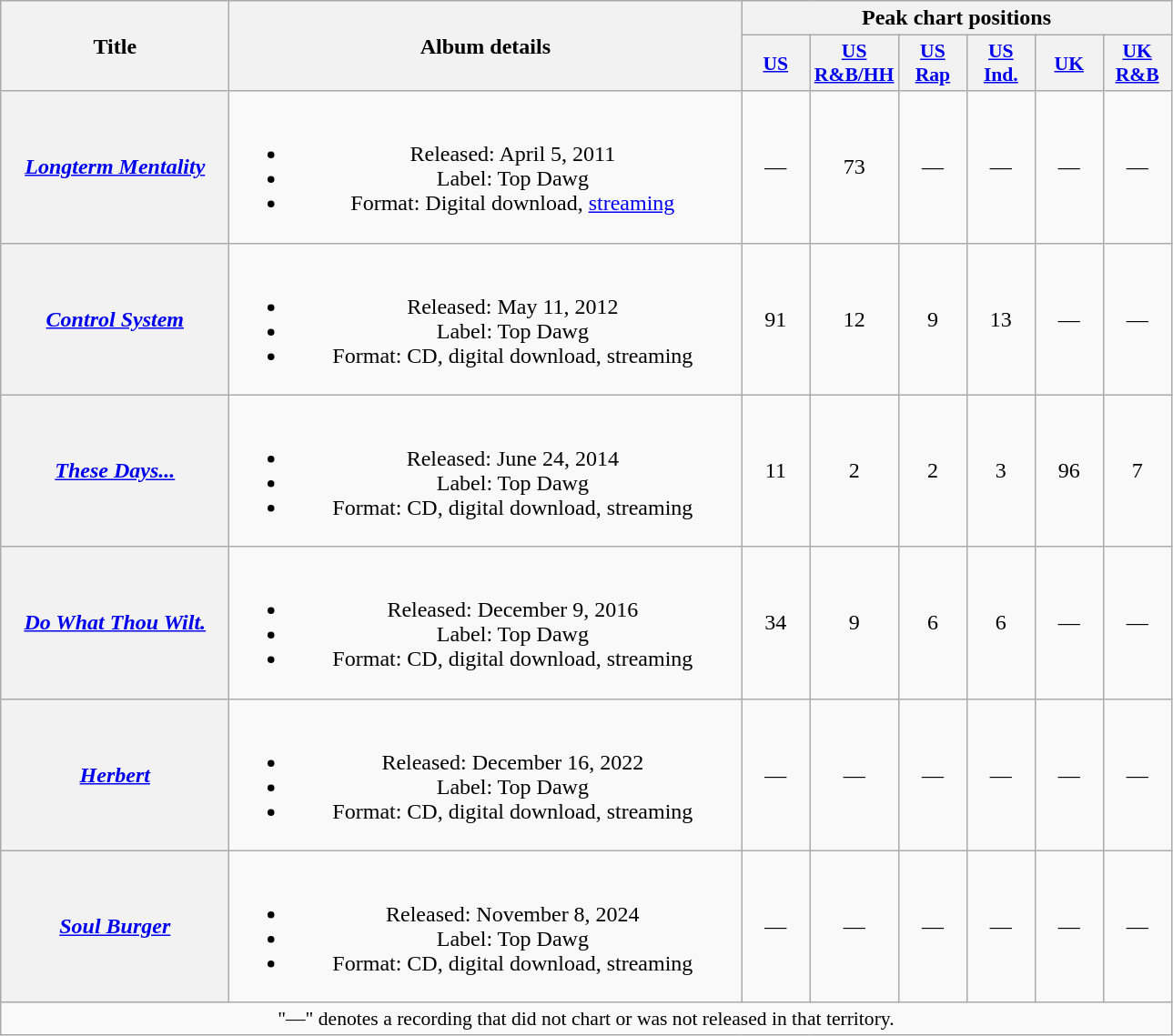<table class="wikitable plainrowheaders" style="text-align:center;">
<tr>
<th scope="col" rowspan="2" style="width:10em;">Title</th>
<th scope="col" rowspan="2" style="width:23em;">Album details</th>
<th scope="col" colspan="6">Peak chart positions</th>
</tr>
<tr>
<th scope="col" style="width:3em;font-size:90%;"><a href='#'>US</a><br></th>
<th scope="col" style="width:3em;font-size:90%;"><a href='#'>US R&B/HH</a><br></th>
<th scope="col" style="width:3em;font-size:90%;"><a href='#'>US Rap</a><br></th>
<th scope="col" style="width:3em;font-size:90%;"><a href='#'>US Ind.</a><br></th>
<th scope="col" style="width:3em;font-size:90%;"><a href='#'>UK</a><br></th>
<th scope="col" style="width:3em;font-size:90%;"><a href='#'>UK R&B</a><br></th>
</tr>
<tr>
<th scope="row"><em><a href='#'>Longterm Mentality</a></em></th>
<td><br><ul><li>Released: April 5, 2011</li><li>Label: Top Dawg</li><li>Format: Digital download, <a href='#'>streaming</a></li></ul></td>
<td>—</td>
<td>73</td>
<td>—</td>
<td>—</td>
<td>—</td>
<td>—</td>
</tr>
<tr>
<th scope="row"><em><a href='#'>Control System</a></em></th>
<td><br><ul><li>Released: May 11, 2012</li><li>Label: Top Dawg</li><li>Format: CD, digital download, streaming</li></ul></td>
<td>91</td>
<td>12</td>
<td>9</td>
<td>13</td>
<td>—</td>
<td>—</td>
</tr>
<tr>
<th scope="row"><em><a href='#'>These Days...</a></em></th>
<td><br><ul><li>Released: June 24, 2014</li><li>Label: Top Dawg</li><li>Format: CD, digital download, streaming</li></ul></td>
<td>11</td>
<td>2</td>
<td>2</td>
<td>3</td>
<td>96</td>
<td>7</td>
</tr>
<tr>
<th scope="row"><em><a href='#'>Do What Thou Wilt.</a></em></th>
<td><br><ul><li>Released: December 9, 2016</li><li>Label: Top Dawg</li><li>Format: CD, digital download, streaming</li></ul></td>
<td>34</td>
<td>9</td>
<td>6</td>
<td>6</td>
<td>—</td>
<td>—</td>
</tr>
<tr>
<th scope="row"><em><a href='#'>Herbert</a></em></th>
<td><br><ul><li>Released: December 16, 2022</li><li>Label: Top Dawg</li><li>Format: CD, digital download, streaming</li></ul></td>
<td>—</td>
<td>—</td>
<td>—</td>
<td>—</td>
<td>—</td>
<td>—</td>
</tr>
<tr>
<th scope="row"><em><a href='#'>Soul Burger</a></em></th>
<td><br><ul><li>Released: November 8, 2024</li><li>Label: Top Dawg</li><li>Format: CD, digital download, streaming</li></ul></td>
<td>—</td>
<td>—</td>
<td>—</td>
<td>—</td>
<td>—</td>
<td>—</td>
</tr>
<tr>
<td colspan="22" style="font-size:90%">"—" denotes a recording that did not chart or was not released in that territory.</td>
</tr>
</table>
